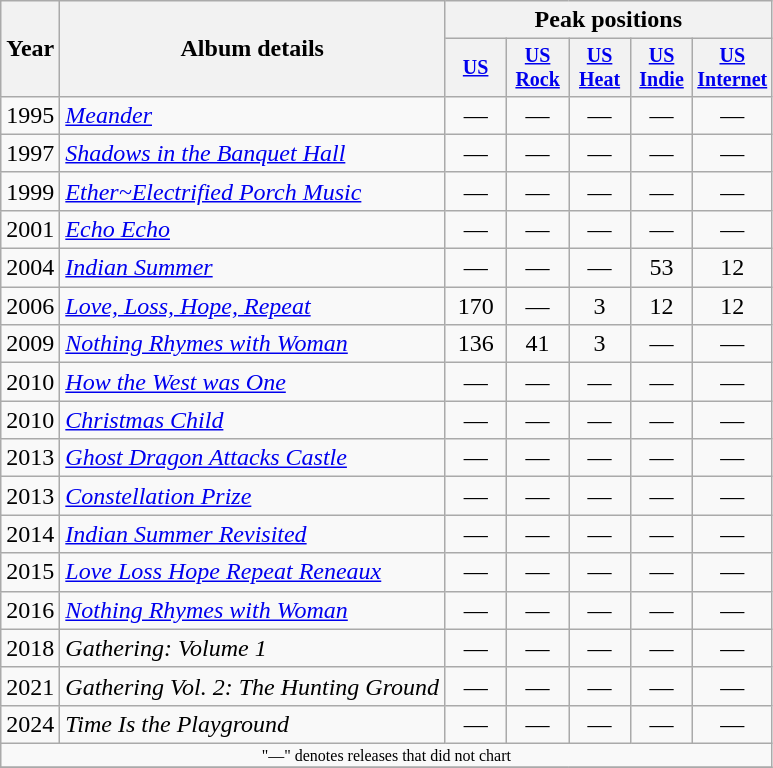<table class="wikitable" style="text-align:center;">
<tr>
<th rowspan="2">Year</th>
<th rowspan="2">Album details</th>
<th colspan="5">Peak positions</th>
</tr>
<tr style="font-size:smaller;">
<th width="35"><a href='#'>US</a></th>
<th width="35"><a href='#'>US Rock</a></th>
<th width="35"><a href='#'>US Heat</a></th>
<th width="35"><a href='#'>US Indie</a></th>
<th width="35"><a href='#'>US Internet</a></th>
</tr>
<tr>
<td>1995</td>
<td align="left"><em><a href='#'>Meander</a></em><br></td>
<td>—</td>
<td>—</td>
<td>—</td>
<td>—</td>
<td>—</td>
</tr>
<tr>
<td>1997</td>
<td align="left"><em><a href='#'>Shadows in the Banquet Hall</a></em><br></td>
<td>—</td>
<td>—</td>
<td>—</td>
<td>—</td>
<td>—</td>
</tr>
<tr>
<td>1999</td>
<td align="left"><em><a href='#'>Ether~Electrified Porch Music</a></em><br></td>
<td>—</td>
<td>—</td>
<td>—</td>
<td>—</td>
<td>—</td>
</tr>
<tr>
<td>2001</td>
<td align="left"><em><a href='#'>Echo Echo</a></em><br></td>
<td>—</td>
<td>—</td>
<td>—</td>
<td>—</td>
<td>—</td>
</tr>
<tr>
<td>2004</td>
<td align="left"><em><a href='#'>Indian Summer</a></em><br></td>
<td>—</td>
<td>—</td>
<td>—</td>
<td>53</td>
<td>12</td>
</tr>
<tr>
<td>2006</td>
<td align="left"><em><a href='#'>Love, Loss, Hope, Repeat</a></em><br></td>
<td>170</td>
<td>—</td>
<td>3</td>
<td>12</td>
<td>12</td>
</tr>
<tr>
<td>2009</td>
<td align="left"><em><a href='#'>Nothing Rhymes with Woman</a></em><br></td>
<td>136</td>
<td>41</td>
<td>3</td>
<td>—</td>
<td>—</td>
</tr>
<tr>
<td>2010</td>
<td align="left"><em><a href='#'>How the West was One</a></em><br></td>
<td>—</td>
<td>—</td>
<td>—</td>
<td>—</td>
<td>—</td>
</tr>
<tr>
<td>2010</td>
<td align="left"><em><a href='#'>Christmas Child</a></em><br></td>
<td>—</td>
<td>—</td>
<td>—</td>
<td>—</td>
<td>—</td>
</tr>
<tr>
<td>2013</td>
<td align="left"><em><a href='#'>Ghost Dragon Attacks Castle</a></em><br></td>
<td>—</td>
<td>—</td>
<td>—</td>
<td>—</td>
<td>—</td>
</tr>
<tr>
<td>2013</td>
<td align="left"><em><a href='#'>Constellation Prize</a></em><br></td>
<td>—</td>
<td>—</td>
<td>—</td>
<td>—</td>
<td>—</td>
</tr>
<tr>
<td>2014</td>
<td align="left"><em><a href='#'>Indian Summer Revisited</a></em><br></td>
<td>—</td>
<td>—</td>
<td>—</td>
<td>—</td>
<td>—</td>
</tr>
<tr>
<td>2015</td>
<td align="left"><em><a href='#'>Love Loss Hope Repeat Reneaux</a></em><br></td>
<td>—</td>
<td>—</td>
<td>—</td>
<td>—</td>
<td>—</td>
</tr>
<tr>
<td>2016</td>
<td align="left"><em><a href='#'>Nothing Rhymes with Woman</a></em><br></td>
<td>—</td>
<td>—</td>
<td>—</td>
<td>—</td>
<td>—</td>
</tr>
<tr>
<td>2018</td>
<td align="left"><em>Gathering: Volume 1</em><br></td>
<td>—</td>
<td>—</td>
<td>—</td>
<td>—</td>
<td>—</td>
</tr>
<tr>
<td>2021</td>
<td align="left"><em>Gathering Vol. 2: The Hunting Ground</em><br></td>
<td>—</td>
<td>—</td>
<td>—</td>
<td>—</td>
<td>—</td>
</tr>
<tr>
<td>2024</td>
<td align="left"><em>Time Is the Playground</em><br></td>
<td>—</td>
<td>—</td>
<td>—</td>
<td>—</td>
<td>—</td>
</tr>
<tr>
<td colspan="10" style="font-size:8pt">"—" denotes releases that did not chart</td>
</tr>
<tr>
</tr>
</table>
